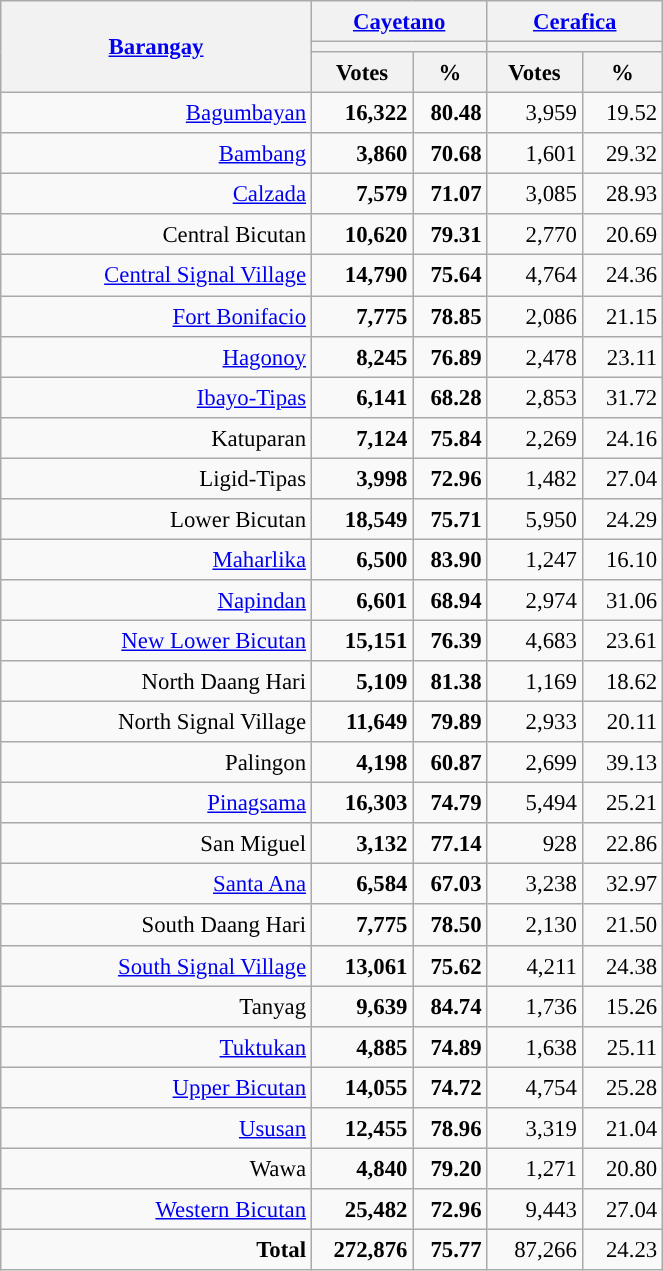<table class="wikitable collapsible collapsed" style="text-align:right; font-size:95%; line-height:20px;">
<tr>
<th rowspan="3" width="200"><a href='#'>Barangay</a></th>
<th colspan="2" width="110"><a href='#'>Cayetano</a></th>
<th colspan="2" width="110"><a href='#'>Cerafica</a></th>
</tr>
<tr>
<th colspan="2" style="background:"></th>
<th colspan="2" style="background:"></th>
</tr>
<tr>
<th>Votes</th>
<th>%</th>
<th>Votes</th>
<th>%</th>
</tr>
<tr>
<td><a href='#'>Bagumbayan</a></td>
<td style="background:#"><strong>16,322</strong></td>
<td style="background:#"><strong>80.48</strong></td>
<td>3,959</td>
<td>19.52</td>
</tr>
<tr>
<td><a href='#'>Bambang</a></td>
<td style="background:#"><strong>3,860</strong></td>
<td style="background:#"><strong>70.68</strong></td>
<td>1,601</td>
<td>29.32</td>
</tr>
<tr>
<td><a href='#'>Calzada</a></td>
<td style="background:#"><strong>7,579</strong></td>
<td style="background:#"><strong>71.07</strong></td>
<td>3,085</td>
<td>28.93</td>
</tr>
<tr>
<td>Central Bicutan</td>
<td style="background:#"><strong>10,620</strong></td>
<td style="background:#"><strong>79.31</strong></td>
<td>2,770</td>
<td>20.69</td>
</tr>
<tr>
<td><a href='#'>Central Signal Village</a></td>
<td style="background:#"><strong>14,790</strong></td>
<td style="background:#"><strong>75.64</strong></td>
<td>4,764</td>
<td>24.36</td>
</tr>
<tr>
<td><a href='#'>Fort Bonifacio</a></td>
<td style="background:#"><strong>7,775</strong></td>
<td style="background:#"><strong>78.85</strong></td>
<td>2,086</td>
<td>21.15</td>
</tr>
<tr>
<td><a href='#'>Hagonoy</a></td>
<td style="background:#"><strong>8,245</strong></td>
<td style="background:#"><strong>76.89</strong></td>
<td>2,478</td>
<td>23.11</td>
</tr>
<tr>
<td><a href='#'>Ibayo-Tipas</a></td>
<td style="background:#"><strong>6,141</strong></td>
<td style="background:#"><strong>68.28</strong></td>
<td>2,853</td>
<td>31.72</td>
</tr>
<tr>
<td>Katuparan</td>
<td style="background:#"><strong>7,124</strong></td>
<td style="background:#"><strong>75.84</strong></td>
<td>2,269</td>
<td>24.16</td>
</tr>
<tr>
<td>Ligid-Tipas</td>
<td style="background:#"><strong>3,998</strong></td>
<td style="background:#"><strong>72.96</strong></td>
<td>1,482</td>
<td>27.04</td>
</tr>
<tr>
<td>Lower Bicutan</td>
<td style="background:#"><strong>18,549</strong></td>
<td style="background:#"><strong>75.71</strong></td>
<td>5,950</td>
<td>24.29</td>
</tr>
<tr>
<td><a href='#'>Maharlika</a></td>
<td style="background:#"><strong>6,500</strong></td>
<td style="background:#"><strong>83.90</strong></td>
<td>1,247</td>
<td>16.10</td>
</tr>
<tr>
<td><a href='#'>Napindan</a></td>
<td style="background:#"><strong>6,601</strong></td>
<td style="background:#"><strong>68.94</strong></td>
<td>2,974</td>
<td>31.06</td>
</tr>
<tr>
<td><a href='#'>New Lower Bicutan</a></td>
<td style="background:#"><strong>15,151</strong></td>
<td style="background:#"><strong>76.39</strong></td>
<td>4,683</td>
<td>23.61</td>
</tr>
<tr>
<td>North Daang Hari</td>
<td style="background:#"><strong>5,109</strong></td>
<td style="background:#"><strong>81.38</strong></td>
<td>1,169</td>
<td>18.62</td>
</tr>
<tr>
<td>North Signal Village</td>
<td style="background:#"><strong>11,649</strong></td>
<td style="background:#"><strong>79.89</strong></td>
<td>2,933</td>
<td>20.11</td>
</tr>
<tr>
<td>Palingon</td>
<td style="background:#"><strong>4,198</strong></td>
<td style="background:#"><strong>60.87</strong></td>
<td>2,699</td>
<td>39.13</td>
</tr>
<tr>
<td><a href='#'>Pinagsama</a></td>
<td style="background:#"><strong>16,303</strong></td>
<td style="background:#"><strong>74.79</strong></td>
<td>5,494</td>
<td>25.21</td>
</tr>
<tr>
<td>San Miguel</td>
<td style="background:#"><strong>3,132</strong></td>
<td style="background:#"><strong>77.14</strong></td>
<td>928</td>
<td>22.86</td>
</tr>
<tr>
<td><a href='#'>Santa Ana</a></td>
<td style="background:#"><strong>6,584</strong></td>
<td style="background:#"><strong>67.03</strong></td>
<td>3,238</td>
<td>32.97</td>
</tr>
<tr>
<td>South Daang Hari</td>
<td style="background:#"><strong>7,775</strong></td>
<td style="background:#"><strong>78.50</strong></td>
<td>2,130</td>
<td>21.50</td>
</tr>
<tr>
<td><a href='#'>South Signal Village</a></td>
<td style="background:#"><strong>13,061</strong></td>
<td style="background:#"><strong>75.62</strong></td>
<td>4,211</td>
<td>24.38</td>
</tr>
<tr>
<td>Tanyag</td>
<td style="background:#"><strong>9,639</strong></td>
<td style="background:#"><strong>84.74</strong></td>
<td>1,736</td>
<td>15.26</td>
</tr>
<tr>
<td><a href='#'>Tuktukan</a></td>
<td style="background:#"><strong>4,885</strong></td>
<td style="background:#"><strong>74.89</strong></td>
<td>1,638</td>
<td>25.11</td>
</tr>
<tr>
<td><a href='#'>Upper Bicutan</a></td>
<td style="background:#"><strong>14,055</strong></td>
<td style="background:#"><strong>74.72</strong></td>
<td>4,754</td>
<td>25.28</td>
</tr>
<tr>
<td><a href='#'>Ususan</a></td>
<td style="background:#"><strong>12,455</strong></td>
<td style="background:#"><strong>78.96</strong></td>
<td>3,319</td>
<td>21.04</td>
</tr>
<tr>
<td>Wawa</td>
<td style="background:#"><strong>4,840</strong></td>
<td style="background:#"><strong>79.20</strong></td>
<td>1,271</td>
<td>20.80</td>
</tr>
<tr>
<td><a href='#'>Western Bicutan</a></td>
<td style="background:#"><strong>25,482</strong></td>
<td style="background:#"><strong>72.96</strong></td>
<td>9,443</td>
<td>27.04</td>
</tr>
<tr>
<td><strong>Total</strong></td>
<td style="background:#"><strong>272,876</strong></td>
<td style="background:#"><strong>75.77</strong></td>
<td>87,266</td>
<td>24.23</td>
</tr>
</table>
